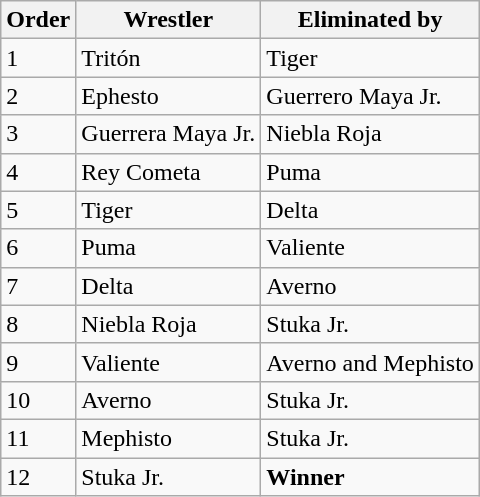<table class="wikitable sortable">
<tr>
<th>Order</th>
<th>Wrestler</th>
<th>Eliminated by</th>
</tr>
<tr>
<td>1</td>
<td>Tritón</td>
<td>Tiger</td>
</tr>
<tr>
<td>2</td>
<td>Ephesto</td>
<td>Guerrero Maya Jr.</td>
</tr>
<tr>
<td>3</td>
<td>Guerrera Maya Jr.</td>
<td>Niebla Roja</td>
</tr>
<tr>
<td>4</td>
<td>Rey Cometa</td>
<td>Puma</td>
</tr>
<tr>
<td>5</td>
<td>Tiger</td>
<td>Delta</td>
</tr>
<tr>
<td>6</td>
<td>Puma</td>
<td>Valiente</td>
</tr>
<tr>
<td>7</td>
<td>Delta</td>
<td>Averno</td>
</tr>
<tr>
<td>8</td>
<td>Niebla Roja</td>
<td>Stuka Jr.</td>
</tr>
<tr>
<td>9</td>
<td>Valiente</td>
<td>Averno and Mephisto</td>
</tr>
<tr>
<td>10</td>
<td>Averno</td>
<td>Stuka Jr.</td>
</tr>
<tr>
<td>11</td>
<td>Mephisto</td>
<td>Stuka Jr.</td>
</tr>
<tr>
<td>12</td>
<td>Stuka Jr.</td>
<td><strong>Winner</strong></td>
</tr>
</table>
